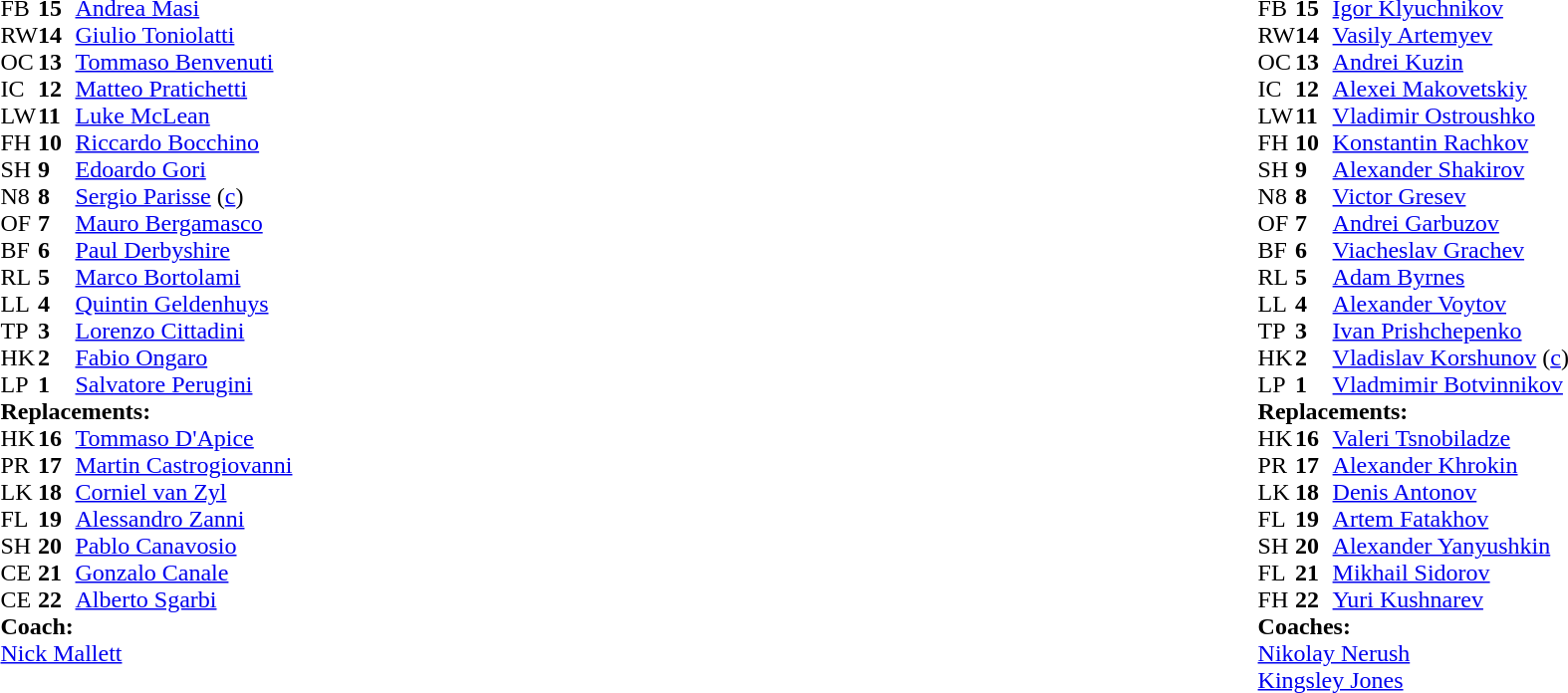<table width="100%">
<tr>
<td style="vertical-align:top" width="50%"><br><table cellspacing="0" cellpadding="0">
<tr>
<th width="25"></th>
<th width="25"></th>
</tr>
<tr>
<td>FB</td>
<td><strong>15</strong></td>
<td><a href='#'>Andrea Masi</a></td>
<td></td>
<td></td>
</tr>
<tr>
<td>RW</td>
<td><strong>14</strong></td>
<td><a href='#'>Giulio Toniolatti</a></td>
</tr>
<tr>
<td>OC</td>
<td><strong>13</strong></td>
<td><a href='#'>Tommaso Benvenuti</a></td>
</tr>
<tr>
<td>IC</td>
<td><strong>12</strong></td>
<td><a href='#'>Matteo Pratichetti</a></td>
</tr>
<tr>
<td>LW</td>
<td><strong>11</strong></td>
<td><a href='#'>Luke McLean</a></td>
</tr>
<tr>
<td>FH</td>
<td><strong>10</strong></td>
<td><a href='#'>Riccardo Bocchino</a></td>
<td></td>
<td></td>
</tr>
<tr>
<td>SH</td>
<td><strong>9</strong></td>
<td><a href='#'>Edoardo Gori</a></td>
<td></td>
<td></td>
</tr>
<tr>
<td>N8</td>
<td><strong>8</strong></td>
<td><a href='#'>Sergio Parisse</a> (<a href='#'>c</a>)</td>
<td></td>
<td></td>
</tr>
<tr>
<td>OF</td>
<td><strong>7</strong></td>
<td><a href='#'>Mauro Bergamasco</a></td>
<td></td>
<td></td>
<td></td>
</tr>
<tr>
<td>BF</td>
<td><strong>6</strong></td>
<td><a href='#'>Paul Derbyshire</a></td>
</tr>
<tr>
<td>RL</td>
<td><strong>5</strong></td>
<td><a href='#'>Marco Bortolami</a></td>
<td></td>
<td></td>
</tr>
<tr>
<td>LL</td>
<td><strong>4</strong></td>
<td><a href='#'>Quintin Geldenhuys</a></td>
</tr>
<tr>
<td>TP</td>
<td><strong>3</strong></td>
<td><a href='#'>Lorenzo Cittadini</a></td>
</tr>
<tr>
<td>HK</td>
<td><strong>2</strong></td>
<td><a href='#'>Fabio Ongaro</a></td>
<td></td>
<td></td>
<td></td>
</tr>
<tr>
<td>LP</td>
<td><strong>1</strong></td>
<td><a href='#'>Salvatore Perugini</a></td>
<td></td>
<td></td>
</tr>
<tr>
<td colspan=3><strong>Replacements:</strong></td>
</tr>
<tr>
<td>HK</td>
<td><strong>16</strong></td>
<td><a href='#'>Tommaso D'Apice</a></td>
<td></td>
<td></td>
</tr>
<tr>
<td>PR</td>
<td><strong>17</strong></td>
<td><a href='#'>Martin Castrogiovanni</a></td>
<td></td>
<td></td>
</tr>
<tr>
<td>LK</td>
<td><strong>18</strong></td>
<td><a href='#'>Corniel van Zyl</a></td>
<td></td>
<td></td>
</tr>
<tr>
<td>FL</td>
<td><strong>19</strong></td>
<td><a href='#'>Alessandro Zanni</a></td>
<td></td>
<td></td>
</tr>
<tr>
<td>SH</td>
<td><strong>20</strong></td>
<td><a href='#'>Pablo Canavosio</a></td>
<td></td>
<td></td>
</tr>
<tr>
<td>CE</td>
<td><strong>21</strong></td>
<td><a href='#'>Gonzalo Canale</a></td>
<td></td>
<td></td>
</tr>
<tr>
<td>CE</td>
<td><strong>22</strong></td>
<td><a href='#'>Alberto Sgarbi</a></td>
<td></td>
<td></td>
</tr>
<tr>
<td colspan=3><strong>Coach:</strong></td>
</tr>
<tr>
<td colspan="4"> <a href='#'>Nick Mallett</a></td>
</tr>
</table>
</td>
<td style="vertical-align:top"></td>
<td style="vertical-align:top" width="50%"><br><table cellspacing="0" cellpadding="0" align="center">
<tr>
<th width="25"></th>
<th width="25"></th>
</tr>
<tr>
<td>FB</td>
<td><strong>15</strong></td>
<td><a href='#'>Igor Klyuchnikov</a></td>
<td></td>
<td></td>
</tr>
<tr>
<td>RW</td>
<td><strong>14</strong></td>
<td><a href='#'>Vasily Artemyev</a></td>
</tr>
<tr>
<td>OC</td>
<td><strong>13</strong></td>
<td><a href='#'>Andrei Kuzin</a></td>
</tr>
<tr>
<td>IC</td>
<td><strong>12</strong></td>
<td><a href='#'>Alexei Makovetskiy</a></td>
</tr>
<tr>
<td>LW</td>
<td><strong>11</strong></td>
<td><a href='#'>Vladimir Ostroushko</a></td>
</tr>
<tr>
<td>FH</td>
<td><strong>10</strong></td>
<td><a href='#'>Konstantin Rachkov</a></td>
</tr>
<tr>
<td>SH</td>
<td><strong>9</strong></td>
<td><a href='#'>Alexander Shakirov</a></td>
<td></td>
<td></td>
</tr>
<tr>
<td>N8</td>
<td><strong>8</strong></td>
<td><a href='#'>Victor Gresev</a></td>
</tr>
<tr>
<td>OF</td>
<td><strong>7</strong></td>
<td><a href='#'>Andrei Garbuzov</a></td>
<td></td>
<td></td>
</tr>
<tr>
<td>BF</td>
<td><strong>6</strong></td>
<td><a href='#'>Viacheslav Grachev</a></td>
<td></td>
<td></td>
</tr>
<tr>
<td>RL</td>
<td><strong>5</strong></td>
<td><a href='#'>Adam Byrnes</a></td>
<td></td>
<td></td>
</tr>
<tr>
<td>LL</td>
<td><strong>4</strong></td>
<td><a href='#'>Alexander Voytov</a></td>
</tr>
<tr>
<td>TP</td>
<td><strong>3</strong></td>
<td><a href='#'>Ivan Prishchepenko</a></td>
<td></td>
<td></td>
<td></td>
</tr>
<tr>
<td>HK</td>
<td><strong>2</strong></td>
<td><a href='#'>Vladislav Korshunov</a> (<a href='#'>c</a>)</td>
<td></td>
<td></td>
</tr>
<tr>
<td>LP</td>
<td><strong>1</strong></td>
<td><a href='#'>Vladmimir Botvinnikov</a></td>
<td></td>
<td></td>
<td></td>
</tr>
<tr>
<td colspan=3><strong>Replacements:</strong></td>
</tr>
<tr>
<td>HK</td>
<td><strong>16</strong></td>
<td><a href='#'>Valeri Tsnobiladze</a></td>
<td></td>
<td></td>
</tr>
<tr>
<td>PR</td>
<td><strong>17</strong></td>
<td><a href='#'>Alexander Khrokin</a></td>
<td></td>
<td></td>
</tr>
<tr>
<td>LK</td>
<td><strong>18</strong></td>
<td><a href='#'>Denis Antonov</a></td>
<td></td>
<td></td>
</tr>
<tr>
<td>FL</td>
<td><strong>19</strong></td>
<td><a href='#'>Artem Fatakhov</a></td>
<td></td>
<td></td>
</tr>
<tr>
<td>SH</td>
<td><strong>20</strong></td>
<td><a href='#'>Alexander Yanyushkin</a></td>
<td></td>
<td></td>
</tr>
<tr>
<td>FL</td>
<td><strong>21</strong></td>
<td><a href='#'>Mikhail Sidorov</a></td>
<td></td>
<td></td>
</tr>
<tr>
<td>FH</td>
<td><strong>22</strong></td>
<td><a href='#'>Yuri Kushnarev</a></td>
<td></td>
<td></td>
</tr>
<tr>
<td colspan=3><strong>Coaches:</strong></td>
</tr>
<tr>
<td colspan="4"><a href='#'>Nikolay Nerush</a><br> <a href='#'>Kingsley Jones</a></td>
</tr>
</table>
</td>
</tr>
</table>
